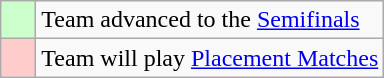<table class="wikitable">
<tr>
<td style="background: #ccffcc;">    </td>
<td>Team advanced to the <a href='#'>Semifinals</a></td>
</tr>
<tr>
<td style="background: #ffcccc;">    </td>
<td>Team will play <a href='#'>Placement Matches</a></td>
</tr>
</table>
